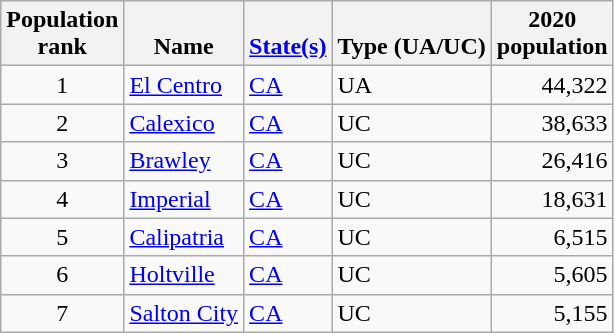<table class="wikitable">
<tr>
<th valign=bottom>Population<br>rank</th>
<th valign=bottom>Name</th>
<th valign=bottom><a href='#'>State(s)</a></th>
<th valign=bottom>Type (UA/UC)</th>
<th valign=bottom>2020<br>population</th>
</tr>
<tr>
<td align="center">1</td>
<td><a href='#'>El Centro</a></td>
<td><a href='#'>CA</a></td>
<td>UA</td>
<td align="right">44,322</td>
</tr>
<tr>
<td align="center">2</td>
<td><a href='#'>Calexico</a></td>
<td><a href='#'>CA</a></td>
<td>UC</td>
<td align="right">38,633</td>
</tr>
<tr>
<td align="center">3</td>
<td><a href='#'>Brawley</a></td>
<td><a href='#'>CA</a></td>
<td>UC</td>
<td align="right">26,416</td>
</tr>
<tr>
<td align="center">4</td>
<td><a href='#'>Imperial</a></td>
<td><a href='#'>CA</a></td>
<td>UC</td>
<td align="right">18,631</td>
</tr>
<tr>
<td align="center">5</td>
<td><a href='#'>Calipatria</a></td>
<td><a href='#'>CA</a></td>
<td>UC</td>
<td align="right">6,515</td>
</tr>
<tr>
<td align="center">6</td>
<td><a href='#'>Holtville</a></td>
<td><a href='#'>CA</a></td>
<td>UC</td>
<td align="right">5,605</td>
</tr>
<tr>
<td align="center">7</td>
<td><a href='#'>Salton City</a></td>
<td><a href='#'>CA</a></td>
<td>UC</td>
<td align="right">5,155</td>
</tr>
</table>
